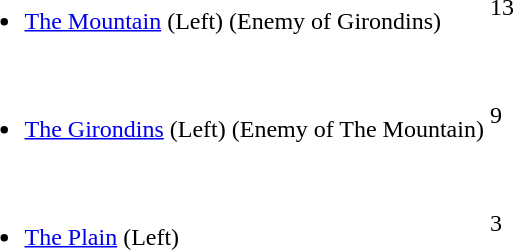<table>
<tr>
<td><br><ul><li><a href='#'>The Mountain</a> (Left) (Enemy of Girondins)</li></ul></td>
<td><div>13</div></td>
</tr>
<tr>
<td><br><ul><li><a href='#'>The Girondins</a> (Left) (Enemy of The Mountain)</li></ul></td>
<td><div>9</div></td>
</tr>
<tr>
<td><br><ul><li><a href='#'>The Plain</a> (Left)</li></ul></td>
<td><div>3</div></td>
</tr>
</table>
